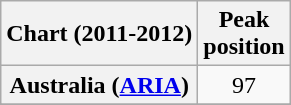<table class="wikitable sortable plainrowheaders">
<tr>
<th>Chart (2011-2012)</th>
<th>Peak<br>position</th>
</tr>
<tr>
<th scope="row">Australia (<a href='#'>ARIA</a>)</th>
<td style="text-align:center;">97</td>
</tr>
<tr>
</tr>
<tr>
</tr>
<tr>
</tr>
<tr>
</tr>
<tr>
</tr>
</table>
